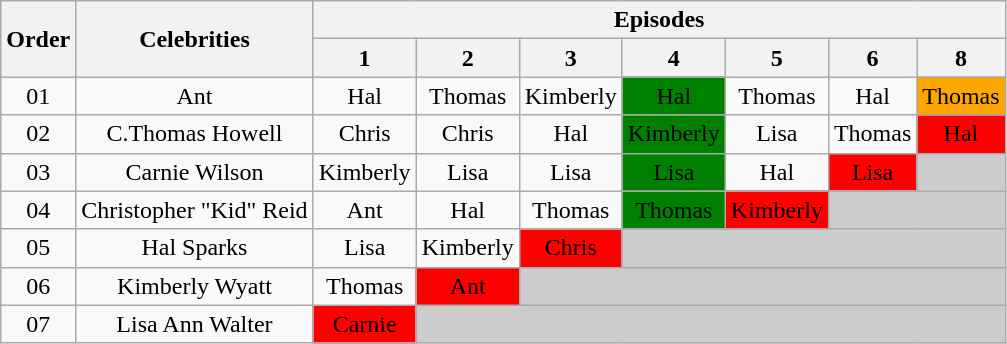<table class="wikitable" style="text-align:center">
<tr>
<th rowspan=2>Order</th>
<th rowspan=2>Celebrities</th>
<th colspan=7>Episodes</th>
</tr>
<tr>
<th>1</th>
<th>2</th>
<th>3</th>
<th>4</th>
<th>5</th>
<th>6</th>
<th>8</th>
</tr>
<tr>
<td>01</td>
<td>Ant</td>
<td>Hal</td>
<td>Thomas</td>
<td>Kimberly</td>
<td style="background:green;">Hal</td>
<td>Thomas</td>
<td>Hal</td>
<td style="background:orange;">Thomas</td>
</tr>
<tr>
<td>02</td>
<td>C.Thomas Howell</td>
<td>Chris</td>
<td>Chris</td>
<td>Hal</td>
<td style="background:green;">Kimberly</td>
<td>Lisa</td>
<td>Thomas</td>
<td style="background:red;">Hal</td>
</tr>
<tr>
<td>03</td>
<td>Carnie Wilson</td>
<td>Kimberly</td>
<td>Lisa</td>
<td>Lisa</td>
<td style="background:green;">Lisa</td>
<td>Hal</td>
<td style="background:red;">Lisa</td>
<td style="background:#ccc;"></td>
</tr>
<tr>
<td>04</td>
<td>Christopher "Kid" Reid</td>
<td>Ant</td>
<td>Hal</td>
<td>Thomas</td>
<td style="background:green;">Thomas</td>
<td style="background:red;">Kimberly</td>
<td style="background:#ccc;" colspan="2"></td>
</tr>
<tr>
<td>05</td>
<td>Hal Sparks</td>
<td>Lisa</td>
<td>Kimberly</td>
<td style="background:red;">Chris</td>
<td style="background:#ccc;" colspan="4"></td>
</tr>
<tr>
<td>06</td>
<td>Kimberly Wyatt</td>
<td>Thomas</td>
<td style="background:red;">Ant</td>
<td style="background:#ccc;" colspan="5"></td>
</tr>
<tr>
<td>07</td>
<td>Lisa Ann Walter</td>
<td style="background:red;">Carnie</td>
<td style="background:#ccc;" colspan="6"></td>
</tr>
</table>
